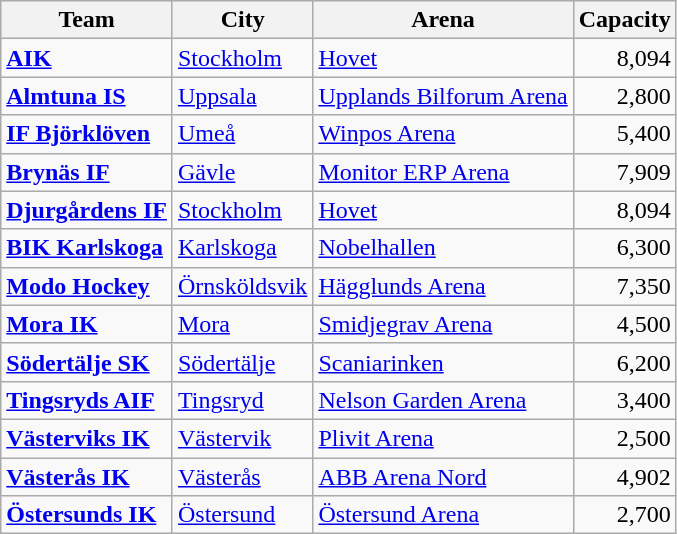<table class="wikitable sortable">
<tr>
<th>Team</th>
<th>City</th>
<th>Arena</th>
<th>Capacity</th>
</tr>
<tr>
<td><strong><a href='#'>AIK</a></strong></td>
<td><a href='#'>Stockholm</a></td>
<td><a href='#'>Hovet</a></td>
<td style="text-align:right;">8,094</td>
</tr>
<tr>
<td><strong><a href='#'>Almtuna IS</a></strong></td>
<td><a href='#'>Uppsala</a></td>
<td><a href='#'>Upplands Bilforum Arena</a></td>
<td style="text-align:right;">2,800</td>
</tr>
<tr>
<td><strong><a href='#'>IF Björklöven</a></strong></td>
<td><a href='#'>Umeå</a></td>
<td><a href='#'>Winpos Arena</a></td>
<td style="text-align:right;">5,400</td>
</tr>
<tr>
<td><strong><a href='#'>Brynäs IF</a></strong></td>
<td><a href='#'>Gävle</a></td>
<td><a href='#'>Monitor ERP Arena</a></td>
<td style="text-align:right;">7,909</td>
</tr>
<tr>
<td><strong><a href='#'>Djurgårdens IF</a></strong></td>
<td><a href='#'>Stockholm</a></td>
<td><a href='#'>Hovet</a></td>
<td style="text-align:right;">8,094</td>
</tr>
<tr>
<td><strong><a href='#'>BIK Karlskoga</a></strong></td>
<td><a href='#'>Karlskoga</a></td>
<td><a href='#'>Nobelhallen</a></td>
<td style="text-align:right;">6,300</td>
</tr>
<tr>
<td><strong><a href='#'>Modo Hockey</a></strong></td>
<td><a href='#'>Örnsköldsvik</a></td>
<td><a href='#'>Hägglunds Arena</a></td>
<td style="text-align:right;">7,350</td>
</tr>
<tr>
<td><strong><a href='#'>Mora IK</a></strong></td>
<td><a href='#'>Mora</a></td>
<td><a href='#'>Smidjegrav Arena</a></td>
<td style="text-align:right;">4,500</td>
</tr>
<tr>
<td><strong><a href='#'>Södertälje SK</a></strong></td>
<td><a href='#'>Södertälje</a></td>
<td><a href='#'>Scaniarinken</a></td>
<td style="text-align:right;">6,200</td>
</tr>
<tr>
<td><strong><a href='#'>Tingsryds AIF</a></strong></td>
<td><a href='#'>Tingsryd</a></td>
<td><a href='#'>Nelson Garden Arena</a></td>
<td style="text-align:right;">3,400</td>
</tr>
<tr>
<td><strong><a href='#'>Västerviks IK</a></strong></td>
<td><a href='#'>Västervik</a></td>
<td><a href='#'>Plivit Arena</a></td>
<td style="text-align:right;">2,500</td>
</tr>
<tr>
<td><strong><a href='#'>Västerås IK</a></strong></td>
<td><a href='#'>Västerås</a></td>
<td><a href='#'>ABB Arena Nord</a></td>
<td style="text-align:right;">4,902</td>
</tr>
<tr>
<td><strong><a href='#'>Östersunds IK</a></strong></td>
<td><a href='#'>Östersund</a></td>
<td><a href='#'>Östersund Arena</a></td>
<td style="text-align:right;">2,700</td>
</tr>
</table>
